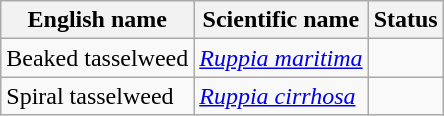<table class="wikitable" |>
<tr>
<th>English name</th>
<th>Scientific name</th>
<th>Status</th>
</tr>
<tr>
<td>Beaked tasselweed</td>
<td><em><a href='#'>Ruppia maritima</a></em></td>
<td></td>
</tr>
<tr>
<td>Spiral tasselweed</td>
<td><em><a href='#'>Ruppia cirrhosa</a></em></td>
<td></td>
</tr>
</table>
